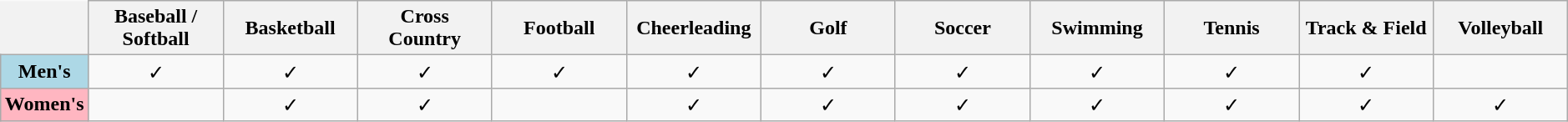<table class="wikitable" style="text-align: center; border: none; margin-left: auto; margin-right: auto">
<tr>
<th scope="col" style="border: none;"></th>
<th scope="col" style="width: 100px;">Baseball / Softball</th>
<th scope="col" style="width: 100px;">Basketball</th>
<th scope="col" style="width: 100px;">Cross Country</th>
<th scope="col" style="width: 100px;">Football</th>
<th scope="col" style="width: 100px;">Cheerleading</th>
<th scope="col" style="width: 100px;">Golf</th>
<th scope="col" style="width: 100px;">Soccer</th>
<th scope="col" style="width: 100px;">Swimming</th>
<th scope="col" style="width: 100px;">Tennis</th>
<th scope="col" style="width: 100px;">Track & Field</th>
<th scope="col" style="width: 100px;">Volleyball</th>
</tr>
<tr>
<th scope="row" style="background: lightblue;">Men's</th>
<td>✓</td>
<td>✓</td>
<td>✓</td>
<td>✓</td>
<td>✓</td>
<td>✓</td>
<td>✓</td>
<td>✓</td>
<td>✓</td>
<td>✓</td>
<td></td>
</tr>
<tr>
<th scope="row" style="background: lightpink;">Women's</th>
<td></td>
<td>✓</td>
<td>✓</td>
<td></td>
<td>✓</td>
<td>✓</td>
<td>✓</td>
<td>✓</td>
<td>✓</td>
<td>✓</td>
<td>✓</td>
</tr>
</table>
